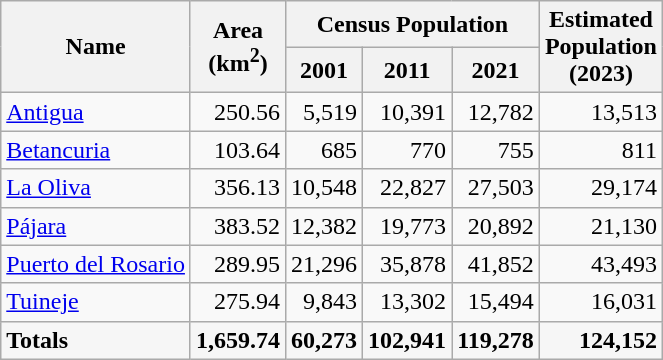<table class="wikitable sortable">
<tr>
<th rowspan="2">Name</th>
<th rowspan="2">Area<br>(km<sup>2</sup>)</th>
<th colspan="3">Census Population</th>
<th rowspan="2">Estimated<br>Population<br>(2023)</th>
</tr>
<tr>
<th>2001</th>
<th>2011</th>
<th>2021</th>
</tr>
<tr>
<td><a href='#'>Antigua</a></td>
<td align="right">250.56</td>
<td align="right">5,519</td>
<td align="right">10,391</td>
<td align="right">12,782</td>
<td align="right">13,513</td>
</tr>
<tr>
<td><a href='#'>Betancuria</a></td>
<td align="right">103.64</td>
<td align="right">685</td>
<td align="right">770</td>
<td align="right">755</td>
<td align="right">811</td>
</tr>
<tr>
<td><a href='#'>La Oliva</a></td>
<td align="right">356.13</td>
<td align="right">10,548</td>
<td align="right">22,827</td>
<td align="right">27,503</td>
<td align="right">29,174</td>
</tr>
<tr>
<td><a href='#'>Pájara</a></td>
<td align="right">383.52</td>
<td align="right">12,382</td>
<td align="right">19,773</td>
<td align="right">20,892</td>
<td align="right">21,130</td>
</tr>
<tr>
<td><a href='#'>Puerto del Rosario</a></td>
<td align="right">289.95</td>
<td align="right">21,296</td>
<td align="right">35,878</td>
<td align="right">41,852</td>
<td align="right">43,493</td>
</tr>
<tr>
<td><a href='#'>Tuineje</a></td>
<td align="right">275.94</td>
<td align="right">9,843</td>
<td align="right">13,302</td>
<td align="right">15,494</td>
<td align="right">16,031</td>
</tr>
<tr style="background-color:#F6F6F6; font-weight:bold;">
<td>Totals</td>
<td align="right">1,659.74</td>
<td align="right">60,273</td>
<td align="right">102,941</td>
<td align="right">119,278</td>
<td align="right">124,152</td>
</tr>
</table>
